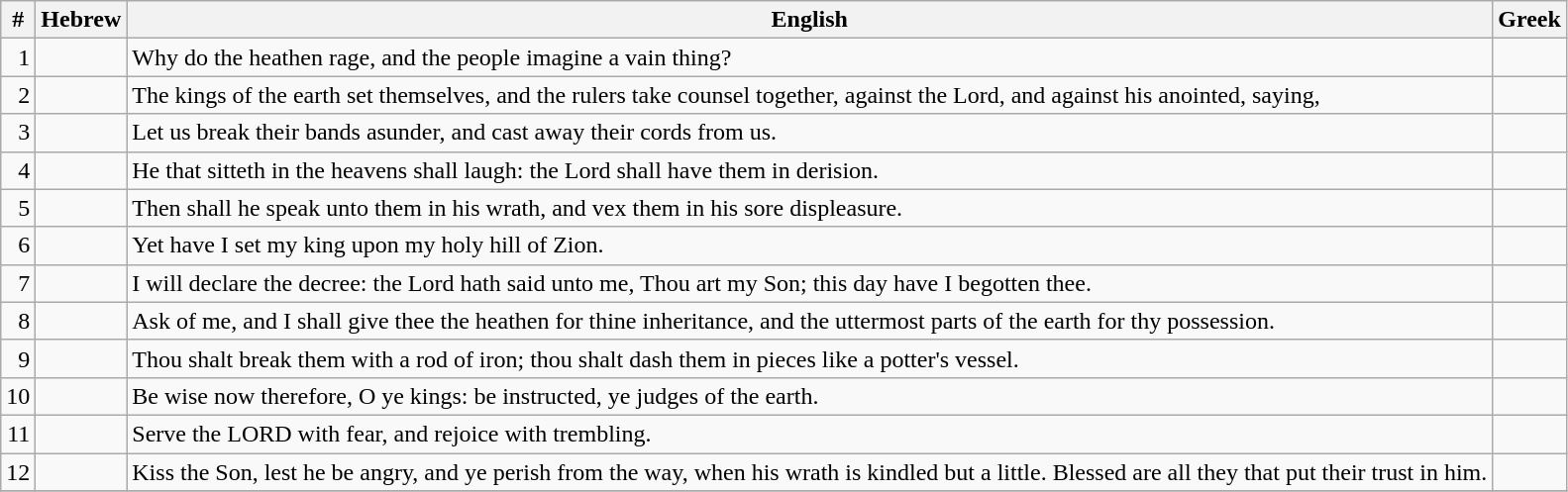<table class=wikitable>
<tr>
<th>#</th>
<th>Hebrew</th>
<th>English</th>
<th>Greek</th>
</tr>
<tr>
<td style="text-align:right">1</td>
<td style="text-align:right"></td>
<td>Why do the heathen rage, and the people imagine a vain thing?</td>
<td></td>
</tr>
<tr>
<td style="text-align:right">2</td>
<td style="text-align:right"></td>
<td>The kings of the earth set themselves, and the rulers take counsel together, against the Lord, and against his anointed, saying,</td>
<td></td>
</tr>
<tr>
<td style="text-align:right">3</td>
<td style="text-align:right"></td>
<td>Let us break their bands asunder, and cast away their cords from us.</td>
<td></td>
</tr>
<tr>
<td style="text-align:right">4</td>
<td style="text-align:right"></td>
<td>He that sitteth in the heavens shall laugh: the Lord shall have them in derision.</td>
<td></td>
</tr>
<tr>
<td style="text-align:right">5</td>
<td style="text-align:right"></td>
<td>Then shall he speak unto them in his wrath, and vex them in his sore displeasure.</td>
<td></td>
</tr>
<tr>
<td style="text-align:right">6</td>
<td style="text-align:right"></td>
<td>Yet have I set my king upon my holy hill of Zion.</td>
<td></td>
</tr>
<tr>
<td style="text-align:right">7</td>
<td style="text-align:right"></td>
<td>I will declare the decree: the Lord hath said unto me, Thou art my Son; this day have I begotten thee.</td>
<td></td>
</tr>
<tr>
<td style="text-align:right">8</td>
<td style="text-align:right"></td>
<td>Ask of me, and I shall give thee the heathen for thine inheritance, and the uttermost parts of the earth for thy possession.</td>
<td></td>
</tr>
<tr>
<td style="text-align:right">9</td>
<td style="text-align:right"></td>
<td>Thou shalt break them with a rod of iron; thou shalt dash them in pieces like a potter's vessel.</td>
<td></td>
</tr>
<tr>
<td style="text-align:right">10</td>
<td style="text-align:right"></td>
<td>Be wise now therefore, O ye kings: be instructed, ye judges of the earth.</td>
<td></td>
</tr>
<tr>
<td style="text-align:right">11</td>
<td style="text-align:right"></td>
<td>Serve the LORD with fear, and rejoice with trembling.</td>
<td></td>
</tr>
<tr>
<td style="text-align:right">12</td>
<td style="text-align:right"></td>
<td>Kiss the Son, lest he be angry, and ye perish from the way, when his wrath is kindled but a little. Blessed are all they that put their trust in him.</td>
<td></td>
</tr>
<tr>
</tr>
</table>
